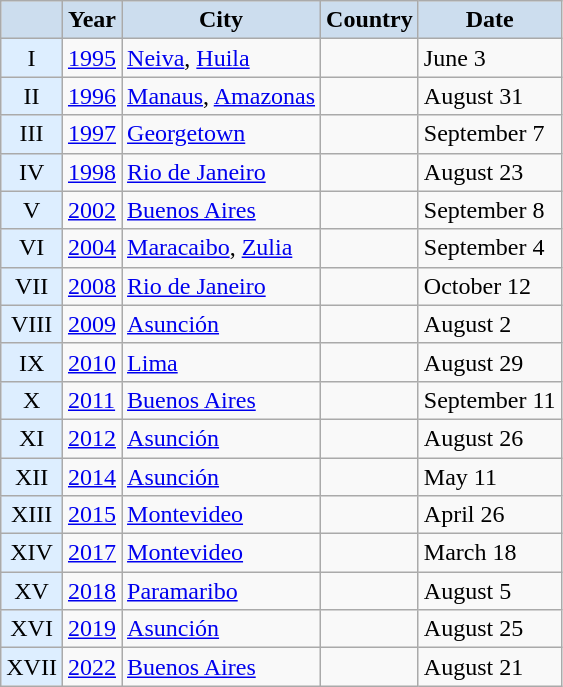<table class="wikitable" align="center">
<tr>
<th style="background-color: #CCDDEE;"></th>
<th style="background-color: #CCDDEE;">Year</th>
<th style="background-color: #CCDDEE;">City</th>
<th style="background-color: #CCDDEE;">Country</th>
<th style="background-color: #CCDDEE;">Date</th>
</tr>
<tr>
<td bgcolor=DDEEFF align="center">I</td>
<td><a href='#'>1995</a></td>
<td><a href='#'>Neiva</a>, <a href='#'>Huila</a></td>
<td></td>
<td>June 3</td>
</tr>
<tr>
<td bgcolor=DDEEFF align="center">II</td>
<td><a href='#'>1996</a></td>
<td><a href='#'>Manaus</a>, <a href='#'>Amazonas</a></td>
<td></td>
<td>August 31</td>
</tr>
<tr>
<td bgcolor=DDEEFF align="center">III</td>
<td><a href='#'>1997</a></td>
<td><a href='#'>Georgetown</a></td>
<td></td>
<td>September 7</td>
</tr>
<tr>
<td bgcolor=DDEEFF align="center">IV</td>
<td><a href='#'>1998</a></td>
<td><a href='#'>Rio de Janeiro</a></td>
<td></td>
<td>August 23</td>
</tr>
<tr>
<td bgcolor=DDEEFF align="center">V</td>
<td><a href='#'>2002</a></td>
<td><a href='#'>Buenos Aires</a></td>
<td></td>
<td>September 8</td>
</tr>
<tr>
<td bgcolor=DDEEFF align="center">VI</td>
<td><a href='#'>2004</a></td>
<td><a href='#'>Maracaibo</a>, <a href='#'>Zulia</a></td>
<td></td>
<td>September 4</td>
</tr>
<tr>
<td bgcolor=DDEEFF align="center">VII</td>
<td><a href='#'>2008</a></td>
<td><a href='#'>Rio de Janeiro</a></td>
<td></td>
<td>October 12</td>
</tr>
<tr>
<td bgcolor=DDEEFF align="center">VIII</td>
<td><a href='#'>2009</a></td>
<td><a href='#'>Asunción</a></td>
<td></td>
<td>August 2</td>
</tr>
<tr>
<td bgcolor=DDEEFF align="center">IX</td>
<td><a href='#'>2010</a></td>
<td><a href='#'>Lima</a></td>
<td></td>
<td>August 29</td>
</tr>
<tr>
<td bgcolor=DDEEFF align="center">X</td>
<td><a href='#'>2011</a></td>
<td><a href='#'>Buenos Aires</a></td>
<td></td>
<td>September 11</td>
</tr>
<tr>
<td bgcolor=DDEEFF align="center">XI</td>
<td><a href='#'>2012</a></td>
<td><a href='#'>Asunción</a></td>
<td></td>
<td>August 26</td>
</tr>
<tr>
<td bgcolor=DDEEFF align="center">XII</td>
<td><a href='#'>2014</a></td>
<td><a href='#'>Asunción</a></td>
<td></td>
<td>May 11</td>
</tr>
<tr>
<td bgcolor=DDEEFF align="center">XIII</td>
<td><a href='#'>2015</a></td>
<td><a href='#'>Montevideo</a></td>
<td></td>
<td>April 26</td>
</tr>
<tr>
<td bgcolor=DDEEFF align="center">XIV</td>
<td><a href='#'>2017</a></td>
<td><a href='#'>Montevideo</a></td>
<td></td>
<td>March 18</td>
</tr>
<tr>
<td bgcolor=DDEEFF align="center">XV</td>
<td><a href='#'>2018</a></td>
<td><a href='#'>Paramaribo</a></td>
<td></td>
<td>August 5</td>
</tr>
<tr>
<td bgcolor=DDEEFF align="center">XVI</td>
<td><a href='#'>2019</a></td>
<td><a href='#'>Asunción</a></td>
<td></td>
<td>August 25</td>
</tr>
<tr>
<td bgcolor=DDEEFF align="center">XVII</td>
<td><a href='#'>2022</a></td>
<td><a href='#'>Buenos Aires</a></td>
<td></td>
<td>August 21</td>
</tr>
</table>
